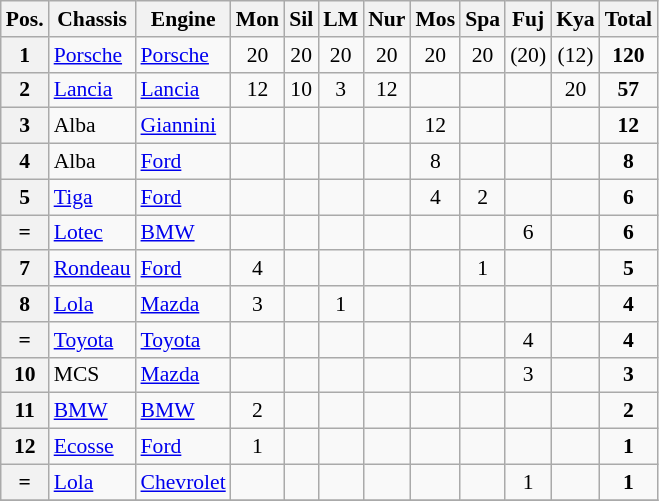<table class="wikitable" style="font-size: 90%;">
<tr>
<th>Pos.</th>
<th>Chassis </th>
<th>Engine </th>
<th>Mon </th>
<th>Sil </th>
<th>LM </th>
<th>Nur </th>
<th>Mos </th>
<th>Spa </th>
<th>Fuj </th>
<th>Kya </th>
<th>Total </th>
</tr>
<tr>
<th>1</th>
<td> <a href='#'>Porsche</a></td>
<td> <a href='#'>Porsche</a></td>
<td align=center>20</td>
<td align=center>20</td>
<td align=center>20</td>
<td align=center>20</td>
<td align=center>20</td>
<td align=center>20</td>
<td align=center>(20)</td>
<td align=center>(12)</td>
<td align=center><strong>120</strong></td>
</tr>
<tr>
<th>2</th>
<td> <a href='#'>Lancia</a></td>
<td> <a href='#'>Lancia</a></td>
<td align=center>12</td>
<td align=center>10</td>
<td align=center>3</td>
<td align=center>12</td>
<td></td>
<td></td>
<td></td>
<td align=center>20</td>
<td align=center><strong>57</strong></td>
</tr>
<tr>
<th>3</th>
<td> Alba</td>
<td> <a href='#'>Giannini</a></td>
<td></td>
<td></td>
<td></td>
<td></td>
<td align=center>12</td>
<td></td>
<td></td>
<td></td>
<td align=center><strong>12</strong></td>
</tr>
<tr>
<th>4</th>
<td> Alba</td>
<td> <a href='#'>Ford</a></td>
<td></td>
<td></td>
<td></td>
<td></td>
<td align=center>8</td>
<td></td>
<td></td>
<td></td>
<td align=center><strong>8</strong></td>
</tr>
<tr>
<th>5</th>
<td> <a href='#'>Tiga</a></td>
<td> <a href='#'>Ford</a></td>
<td></td>
<td></td>
<td></td>
<td></td>
<td align=center>4</td>
<td align=center>2</td>
<td></td>
<td></td>
<td align=center><strong>6</strong></td>
</tr>
<tr>
<th>=</th>
<td> <a href='#'>Lotec</a></td>
<td> <a href='#'>BMW</a></td>
<td></td>
<td></td>
<td></td>
<td></td>
<td></td>
<td></td>
<td align=center>6</td>
<td></td>
<td align=center><strong>6</strong></td>
</tr>
<tr>
<th>7</th>
<td> <a href='#'>Rondeau</a></td>
<td> <a href='#'>Ford</a></td>
<td align=center>4</td>
<td></td>
<td></td>
<td></td>
<td></td>
<td align=center>1</td>
<td></td>
<td></td>
<td align=center><strong>5</strong></td>
</tr>
<tr>
<th>8</th>
<td> <a href='#'>Lola</a></td>
<td> <a href='#'>Mazda</a></td>
<td align=center>3</td>
<td></td>
<td align=center>1</td>
<td></td>
<td></td>
<td></td>
<td></td>
<td></td>
<td align=center><strong>4</strong></td>
</tr>
<tr>
<th>=</th>
<td> <a href='#'>Toyota</a></td>
<td> <a href='#'>Toyota</a></td>
<td></td>
<td></td>
<td></td>
<td></td>
<td></td>
<td></td>
<td align=center>4</td>
<td></td>
<td align=center><strong>4</strong></td>
</tr>
<tr>
<th>10</th>
<td> MCS</td>
<td> <a href='#'>Mazda</a></td>
<td></td>
<td></td>
<td></td>
<td></td>
<td></td>
<td></td>
<td align=center>3</td>
<td></td>
<td align=center><strong>3</strong></td>
</tr>
<tr>
<th>11</th>
<td> <a href='#'>BMW</a></td>
<td> <a href='#'>BMW</a></td>
<td align=center>2</td>
<td></td>
<td></td>
<td></td>
<td></td>
<td></td>
<td></td>
<td></td>
<td align=center><strong>2</strong></td>
</tr>
<tr>
<th>12</th>
<td> <a href='#'>Ecosse</a></td>
<td> <a href='#'>Ford</a></td>
<td align=center>1</td>
<td></td>
<td></td>
<td></td>
<td></td>
<td></td>
<td></td>
<td></td>
<td align=center><strong>1</strong></td>
</tr>
<tr>
<th>=</th>
<td> <a href='#'>Lola</a></td>
<td> <a href='#'>Chevrolet</a></td>
<td></td>
<td></td>
<td></td>
<td></td>
<td></td>
<td></td>
<td align=center>1</td>
<td></td>
<td align=center><strong>1</strong></td>
</tr>
<tr>
</tr>
</table>
